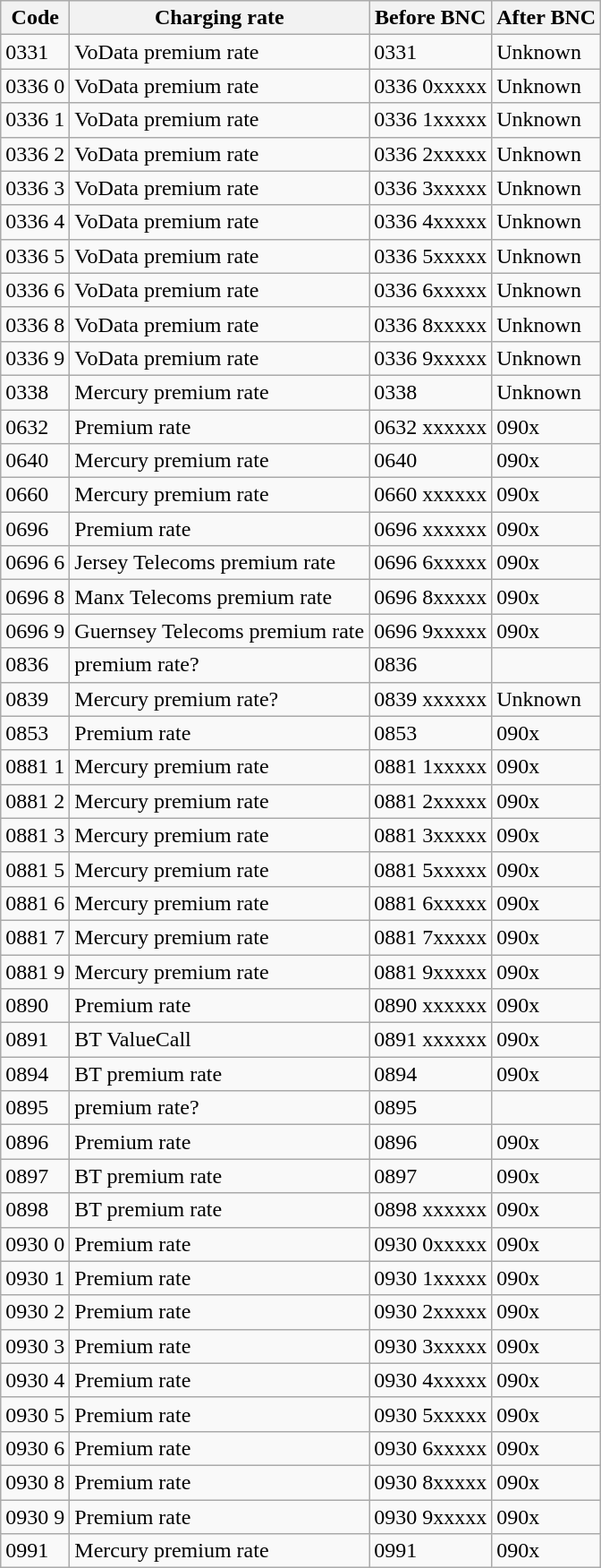<table class="wikitable">
<tr>
<th>Code</th>
<th>Charging rate</th>
<th>Before BNC</th>
<th>After BNC</th>
</tr>
<tr>
<td>0331</td>
<td>VoData premium rate</td>
<td>0331</td>
<td>Unknown</td>
</tr>
<tr>
<td>0336 0</td>
<td>VoData premium rate</td>
<td>0336 0xxxxx</td>
<td>Unknown</td>
</tr>
<tr>
<td>0336 1</td>
<td>VoData premium rate</td>
<td>0336 1xxxxx</td>
<td>Unknown</td>
</tr>
<tr>
<td>0336 2</td>
<td>VoData premium rate</td>
<td>0336 2xxxxx</td>
<td>Unknown</td>
</tr>
<tr>
<td>0336 3</td>
<td>VoData premium rate</td>
<td>0336 3xxxxx</td>
<td>Unknown</td>
</tr>
<tr>
<td>0336 4</td>
<td>VoData premium rate</td>
<td>0336 4xxxxx</td>
<td>Unknown</td>
</tr>
<tr>
<td>0336 5</td>
<td>VoData premium rate</td>
<td>0336 5xxxxx</td>
<td>Unknown</td>
</tr>
<tr>
<td>0336 6</td>
<td>VoData premium rate</td>
<td>0336 6xxxxx</td>
<td>Unknown</td>
</tr>
<tr>
<td>0336 8</td>
<td>VoData premium rate</td>
<td>0336 8xxxxx</td>
<td>Unknown</td>
</tr>
<tr>
<td>0336 9</td>
<td>VoData premium rate</td>
<td>0336 9xxxxx</td>
<td>Unknown</td>
</tr>
<tr>
<td>0338</td>
<td>Mercury premium rate</td>
<td>0338</td>
<td>Unknown</td>
</tr>
<tr>
<td>0632</td>
<td>Premium rate</td>
<td>0632 xxxxxx</td>
<td>090x</td>
</tr>
<tr>
<td>0640</td>
<td>Mercury premium rate</td>
<td>0640</td>
<td>090x</td>
</tr>
<tr>
<td>0660</td>
<td>Mercury premium rate</td>
<td>0660 xxxxxx</td>
<td>090x</td>
</tr>
<tr>
<td>0696</td>
<td>Premium rate</td>
<td>0696 xxxxxx</td>
<td>090x</td>
</tr>
<tr>
<td>0696 6</td>
<td>Jersey Telecoms premium rate</td>
<td>0696 6xxxxx</td>
<td>090x</td>
</tr>
<tr>
<td>0696 8</td>
<td>Manx Telecoms premium rate</td>
<td>0696 8xxxxx</td>
<td>090x</td>
</tr>
<tr>
<td>0696 9</td>
<td>Guernsey Telecoms premium rate</td>
<td>0696 9xxxxx</td>
<td>090x</td>
</tr>
<tr>
<td>0836</td>
<td>premium rate?</td>
<td>0836</td>
<td></td>
</tr>
<tr>
<td>0839</td>
<td>Mercury premium rate?</td>
<td>0839 xxxxxx</td>
<td>Unknown</td>
</tr>
<tr>
<td>0853</td>
<td>Premium rate</td>
<td>0853</td>
<td>090x</td>
</tr>
<tr>
<td>0881 1</td>
<td>Mercury premium rate</td>
<td>0881 1xxxxx</td>
<td>090x</td>
</tr>
<tr>
<td>0881 2</td>
<td>Mercury premium rate</td>
<td>0881 2xxxxx</td>
<td>090x</td>
</tr>
<tr>
<td>0881 3</td>
<td>Mercury premium rate</td>
<td>0881 3xxxxx</td>
<td>090x</td>
</tr>
<tr>
<td>0881 5</td>
<td>Mercury premium rate</td>
<td>0881 5xxxxx</td>
<td>090x</td>
</tr>
<tr>
<td>0881 6</td>
<td>Mercury premium rate</td>
<td>0881 6xxxxx</td>
<td>090x</td>
</tr>
<tr>
<td>0881 7</td>
<td>Mercury premium rate</td>
<td>0881 7xxxxx</td>
<td>090x</td>
</tr>
<tr>
<td>0881 9</td>
<td>Mercury premium rate</td>
<td>0881 9xxxxx</td>
<td>090x</td>
</tr>
<tr>
<td>0890</td>
<td>Premium rate</td>
<td>0890 xxxxxx</td>
<td>090x</td>
</tr>
<tr>
<td>0891</td>
<td>BT ValueCall</td>
<td>0891 xxxxxx</td>
<td>090x</td>
</tr>
<tr>
<td>0894</td>
<td>BT premium rate</td>
<td>0894</td>
<td>090x</td>
</tr>
<tr>
<td>0895</td>
<td>premium rate?</td>
<td>0895</td>
<td></td>
</tr>
<tr>
<td>0896</td>
<td>Premium rate</td>
<td>0896</td>
<td>090x</td>
</tr>
<tr>
<td>0897</td>
<td>BT premium rate</td>
<td>0897</td>
<td>090x</td>
</tr>
<tr>
<td>0898</td>
<td>BT premium rate</td>
<td>0898 xxxxxx</td>
<td>090x</td>
</tr>
<tr>
<td>0930 0</td>
<td>Premium rate</td>
<td>0930 0xxxxx</td>
<td>090x</td>
</tr>
<tr>
<td>0930 1</td>
<td>Premium rate</td>
<td>0930 1xxxxx</td>
<td>090x</td>
</tr>
<tr>
<td>0930 2</td>
<td>Premium rate</td>
<td>0930 2xxxxx</td>
<td>090x</td>
</tr>
<tr>
<td>0930 3</td>
<td>Premium rate</td>
<td>0930 3xxxxx</td>
<td>090x</td>
</tr>
<tr>
<td>0930 4</td>
<td>Premium rate</td>
<td>0930 4xxxxx</td>
<td>090x</td>
</tr>
<tr>
<td>0930 5</td>
<td>Premium rate</td>
<td>0930 5xxxxx</td>
<td>090x</td>
</tr>
<tr>
<td>0930 6</td>
<td>Premium rate</td>
<td>0930 6xxxxx</td>
<td>090x</td>
</tr>
<tr>
<td>0930 8</td>
<td>Premium rate</td>
<td>0930 8xxxxx</td>
<td>090x</td>
</tr>
<tr>
<td>0930 9</td>
<td>Premium rate</td>
<td>0930 9xxxxx</td>
<td>090x</td>
</tr>
<tr>
<td>0991</td>
<td>Mercury premium rate</td>
<td>0991</td>
<td>090x</td>
</tr>
</table>
